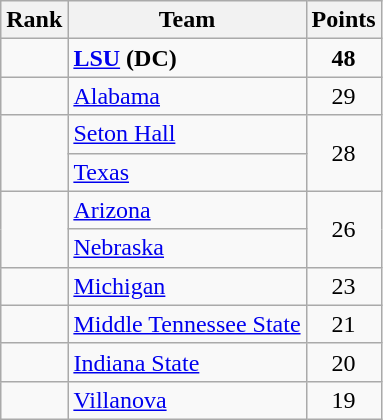<table class="wikitable sortable" style="text-align:center">
<tr>
<th>Rank</th>
<th>Team</th>
<th>Points</th>
</tr>
<tr>
<td></td>
<td align="left"><strong><a href='#'>LSU</a></strong> <strong>(DC)</strong></td>
<td><strong>48</strong></td>
</tr>
<tr>
<td></td>
<td align="left"><a href='#'>Alabama</a></td>
<td>29</td>
</tr>
<tr>
<td rowspan=2></td>
<td align="left"><a href='#'>Seton Hall</a></td>
<td rowspan=2>28</td>
</tr>
<tr>
<td align="left"><a href='#'>Texas</a></td>
</tr>
<tr>
<td rowspan=2></td>
<td align="left"><a href='#'>Arizona</a></td>
<td rowspan=2>26</td>
</tr>
<tr>
<td align="left"><a href='#'>Nebraska</a></td>
</tr>
<tr>
<td></td>
<td align="left"><a href='#'>Michigan</a></td>
<td>23</td>
</tr>
<tr>
<td></td>
<td align="left"><a href='#'>Middle Tennessee State</a></td>
<td>21</td>
</tr>
<tr>
<td></td>
<td align="left"><a href='#'>Indiana State</a></td>
<td>20</td>
</tr>
<tr>
<td></td>
<td align="left"><a href='#'>Villanova</a></td>
<td>19</td>
</tr>
</table>
